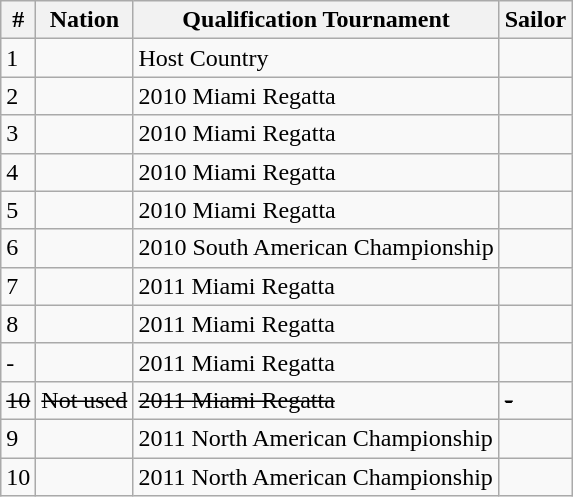<table class="wikitable">
<tr>
<th>#</th>
<th>Nation</th>
<th>Qualification Tournament</th>
<th>Sailor</th>
</tr>
<tr>
<td>1</td>
<td></td>
<td>Host Country</td>
<td></td>
</tr>
<tr>
<td>2</td>
<td></td>
<td>2010 Miami Regatta</td>
<td></td>
</tr>
<tr>
<td>3</td>
<td></td>
<td>2010 Miami Regatta</td>
<td></td>
</tr>
<tr>
<td>4</td>
<td></td>
<td>2010 Miami Regatta</td>
<td></td>
</tr>
<tr>
<td>5</td>
<td></td>
<td>2010 Miami Regatta</td>
<td></td>
</tr>
<tr>
<td>6</td>
<td></td>
<td>2010 South American Championship</td>
<td></td>
</tr>
<tr>
<td>7</td>
<td></td>
<td>2011 Miami Regatta</td>
<td></td>
</tr>
<tr>
<td>8</td>
<td></td>
<td>2011 Miami Regatta</td>
<td></td>
</tr>
<tr>
<td>-</td>
<td><s></s></td>
<td>2011 Miami Regatta</td>
<td></td>
</tr>
<tr>
<td><s> 10 </s></td>
<td><s>Not used</s></td>
<td><s>2011 Miami Regatta</s></td>
<td><s>-</s></td>
</tr>
<tr>
<td>9</td>
<td></td>
<td>2011 North American Championship</td>
<td></td>
</tr>
<tr>
<td>10</td>
<td></td>
<td>2011 North American Championship</td>
<td></td>
</tr>
</table>
